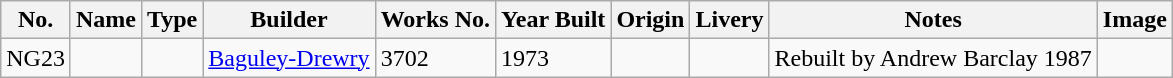<table class="wikitable sortable">
<tr>
<th>No.</th>
<th>Name</th>
<th>Type</th>
<th>Builder</th>
<th>Works No.</th>
<th>Year Built</th>
<th>Origin</th>
<th>Livery</th>
<th>Notes</th>
<th>Image</th>
</tr>
<tr valign="top">
<td>NG23</td>
<td></td>
<td></td>
<td><a href='#'>Baguley-Drewry</a></td>
<td>3702</td>
<td>1973</td>
<td></td>
<td></td>
<td>Rebuilt by Andrew Barclay 1987</td>
<td></td>
</tr>
</table>
